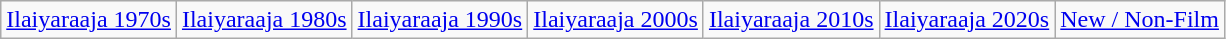<table class="wikitable sortable">
<tr>
<td><a href='#'>Ilaiyaraaja 1970s</a></td>
<td><a href='#'>Ilaiyaraaja 1980s</a></td>
<td><a href='#'>Ilaiyaraaja 1990s</a></td>
<td><a href='#'>Ilaiyaraaja 2000s</a></td>
<td><a href='#'>Ilaiyaraaja 2010s</a></td>
<td><a href='#'>Ilaiyaraaja 2020s</a></td>
<td><a href='#'>New / Non-Film</a></td>
</tr>
</table>
